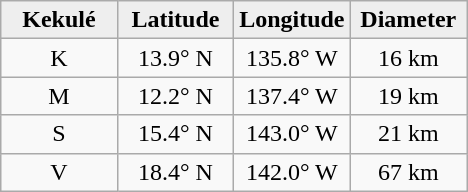<table class="wikitable">
<tr>
<th width="25%" style="background:#eeeeee;">Kekulé</th>
<th width="25%" style="background:#eeeeee;">Latitude</th>
<th width="25%" style="background:#eeeeee;">Longitude</th>
<th width="25%" style="background:#eeeeee;">Diameter</th>
</tr>
<tr>
<td align="center">K</td>
<td align="center">13.9° N</td>
<td align="center">135.8° W</td>
<td align="center">16 km</td>
</tr>
<tr>
<td align="center">M</td>
<td align="center">12.2° N</td>
<td align="center">137.4° W</td>
<td align="center">19 km</td>
</tr>
<tr>
<td align="center">S</td>
<td align="center">15.4° N</td>
<td align="center">143.0° W</td>
<td align="center">21 km</td>
</tr>
<tr>
<td align="center">V</td>
<td align="center">18.4° N</td>
<td align="center">142.0° W</td>
<td align="center">67 km</td>
</tr>
</table>
